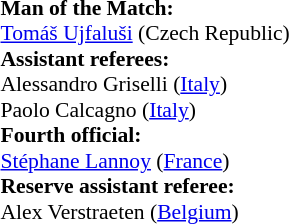<table style="width:100%; font-size:90%;">
<tr>
<td><br><strong>Man of the Match:</strong>
<br><a href='#'>Tomáš Ujfaluši</a> (Czech Republic)<br><strong>Assistant referees:</strong>
<br>Alessandro Griselli (<a href='#'>Italy</a>)
<br>Paolo Calcagno (<a href='#'>Italy</a>)
<br><strong>Fourth official:</strong>
<br><a href='#'>Stéphane Lannoy</a> (<a href='#'>France</a>)
<br><strong>Reserve assistant referee:</strong>
<br>Alex Verstraeten (<a href='#'>Belgium</a>)</td>
</tr>
</table>
